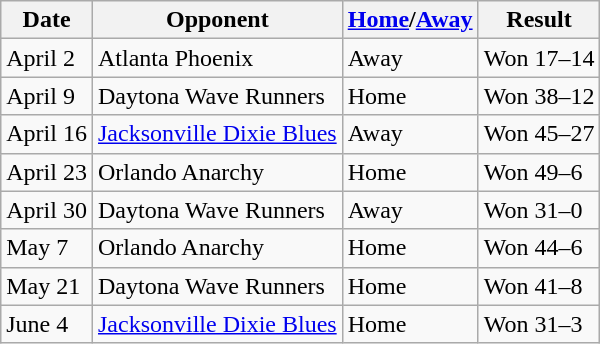<table class="wikitable">
<tr>
<th>Date</th>
<th>Opponent</th>
<th><a href='#'>Home</a>/<a href='#'>Away</a></th>
<th>Result</th>
</tr>
<tr>
<td>April 2</td>
<td>Atlanta Phoenix</td>
<td>Away</td>
<td>Won 17–14</td>
</tr>
<tr>
<td>April 9</td>
<td>Daytona Wave Runners</td>
<td>Home</td>
<td>Won 38–12</td>
</tr>
<tr>
<td>April 16</td>
<td><a href='#'>Jacksonville Dixie Blues</a></td>
<td>Away</td>
<td>Won 45–27</td>
</tr>
<tr>
<td>April 23</td>
<td>Orlando Anarchy</td>
<td>Home</td>
<td>Won 49–6</td>
</tr>
<tr>
<td>April 30</td>
<td>Daytona Wave Runners</td>
<td>Away</td>
<td>Won 31–0</td>
</tr>
<tr>
<td>May 7</td>
<td>Orlando Anarchy</td>
<td>Home</td>
<td>Won 44–6</td>
</tr>
<tr>
<td>May 21</td>
<td>Daytona Wave Runners</td>
<td>Home</td>
<td>Won 41–8</td>
</tr>
<tr>
<td>June 4</td>
<td><a href='#'>Jacksonville Dixie Blues</a></td>
<td>Home</td>
<td>Won 31–3</td>
</tr>
</table>
